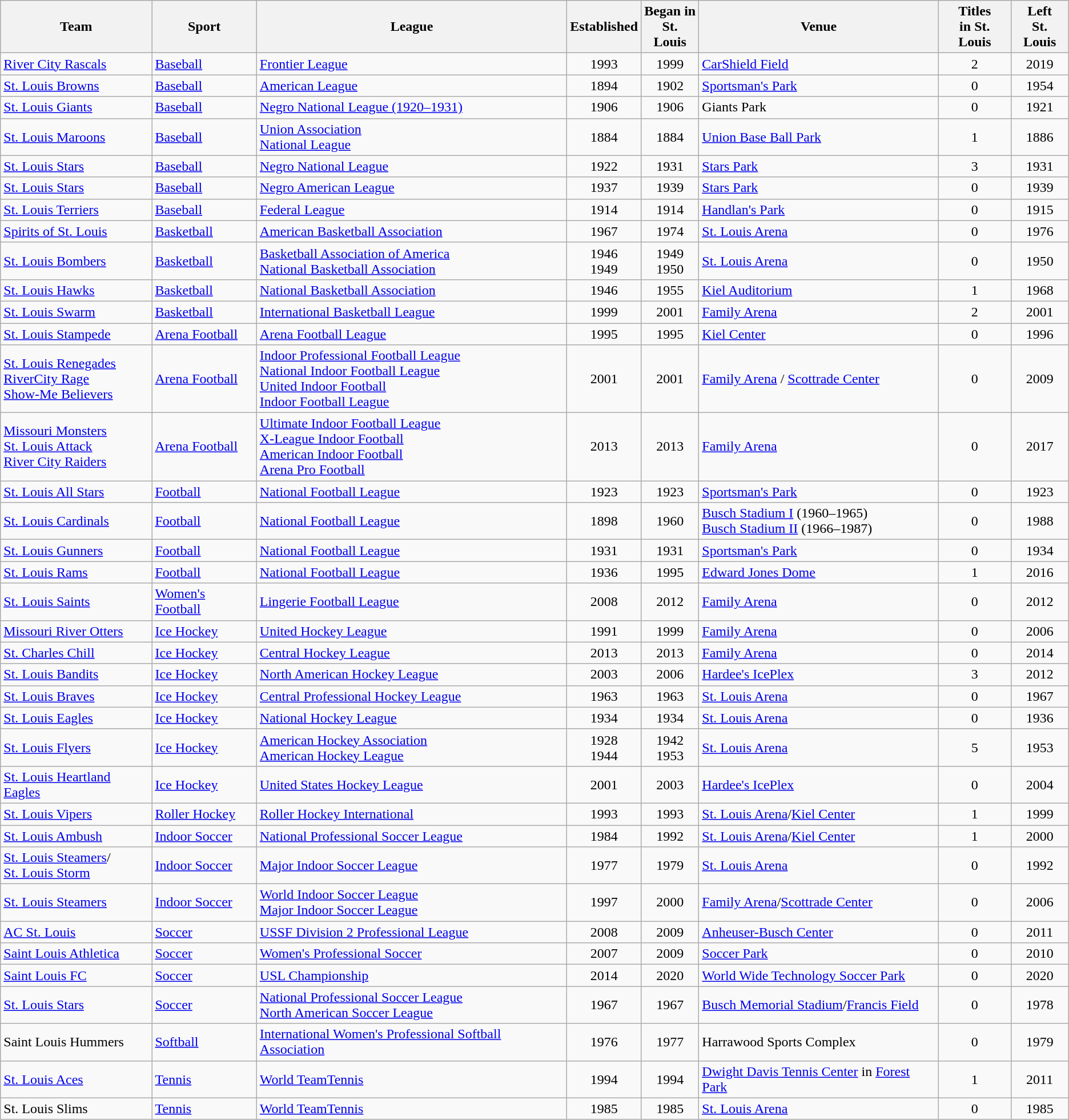<table class="wikitable sticky-header">
<tr>
<th scope="col">Team</th>
<th scope="col">Sport</th>
<th scope="col">League</th>
<th scope="col">Established</th>
<th scope="col">Began in<br>St. Louis</th>
<th scope="col">Venue</th>
<th scope="col">Titles<br>in St. Louis</th>
<th scope="col">Left<br>St. Louis</th>
</tr>
<tr>
<td><a href='#'>River City Rascals</a></td>
<td><a href='#'>Baseball</a></td>
<td><a href='#'>Frontier League</a></td>
<td align=center>1993</td>
<td align=center>1999</td>
<td><a href='#'>CarShield Field</a></td>
<td align=center>2</td>
<td align=center>2019</td>
</tr>
<tr>
<td><a href='#'>St. Louis Browns</a></td>
<td><a href='#'>Baseball</a></td>
<td><a href='#'>American League</a></td>
<td align=center>1894</td>
<td align=center>1902</td>
<td><a href='#'>Sportsman's Park</a></td>
<td align=center>0</td>
<td align=center>1954</td>
</tr>
<tr>
<td><a href='#'>St. Louis Giants</a></td>
<td><a href='#'>Baseball</a></td>
<td><a href='#'>Negro National League (1920–1931)</a></td>
<td align=center>1906</td>
<td align=center>1906</td>
<td>Giants Park</td>
<td align=center>0</td>
<td align=center>1921</td>
</tr>
<tr>
<td><a href='#'>St. Louis Maroons</a></td>
<td><a href='#'>Baseball</a></td>
<td><a href='#'>Union Association</a><br><a href='#'>National League</a></td>
<td align=center>1884</td>
<td align=center>1884</td>
<td><a href='#'>Union Base Ball Park</a></td>
<td align=center>1</td>
<td align=center>1886</td>
</tr>
<tr>
<td><a href='#'>St. Louis Stars</a></td>
<td><a href='#'>Baseball</a></td>
<td><a href='#'>Negro National League</a></td>
<td align=center>1922</td>
<td align=center>1931</td>
<td><a href='#'>Stars Park</a></td>
<td align=center>3</td>
<td align=center>1931</td>
</tr>
<tr>
<td><a href='#'>St. Louis Stars</a></td>
<td><a href='#'>Baseball</a></td>
<td><a href='#'>Negro American League</a></td>
<td align=center>1937</td>
<td align=center>1939</td>
<td><a href='#'>Stars Park</a></td>
<td align=center>0</td>
<td align=center>1939</td>
</tr>
<tr>
<td><a href='#'>St. Louis Terriers</a></td>
<td><a href='#'>Baseball</a></td>
<td><a href='#'>Federal League</a></td>
<td align=center>1914</td>
<td align=center>1914</td>
<td><a href='#'>Handlan's Park</a></td>
<td align=center>0</td>
<td align=center>1915</td>
</tr>
<tr>
<td><a href='#'>Spirits of St. Louis</a></td>
<td><a href='#'>Basketball</a></td>
<td><a href='#'>American Basketball Association</a></td>
<td align=center>1967</td>
<td align=center>1974</td>
<td><a href='#'>St. Louis Arena</a></td>
<td align=center>0</td>
<td align=center>1976</td>
</tr>
<tr>
<td><a href='#'>St. Louis Bombers</a></td>
<td><a href='#'>Basketball</a></td>
<td><a href='#'>Basketball Association of America</a><br><a href='#'>National Basketball Association</a></td>
<td align=center>1946<br>1949</td>
<td align=center>1949<br>1950</td>
<td><a href='#'>St. Louis Arena</a></td>
<td align=center>0</td>
<td align=center>1950</td>
</tr>
<tr>
<td><a href='#'>St. Louis Hawks</a></td>
<td><a href='#'>Basketball</a></td>
<td><a href='#'>National Basketball Association</a></td>
<td align=center>1946</td>
<td align=center>1955</td>
<td><a href='#'>Kiel Auditorium</a></td>
<td align=center>1</td>
<td align=center>1968</td>
</tr>
<tr>
<td><a href='#'>St. Louis Swarm</a></td>
<td><a href='#'>Basketball</a></td>
<td><a href='#'>International Basketball League</a></td>
<td align=center>1999</td>
<td align=center>2001</td>
<td><a href='#'>Family Arena</a></td>
<td align=center>2</td>
<td align=center>2001</td>
</tr>
<tr>
<td><a href='#'>St. Louis Stampede</a></td>
<td><a href='#'>Arena Football</a></td>
<td><a href='#'>Arena Football League</a></td>
<td align=center>1995</td>
<td align=center>1995</td>
<td><a href='#'>Kiel Center</a></td>
<td align=center>0</td>
<td align=center>1996</td>
</tr>
<tr>
<td><a href='#'>St. Louis Renegades</a><br><a href='#'>RiverCity Rage</a><br><a href='#'>Show-Me Believers</a></td>
<td><a href='#'>Arena Football</a></td>
<td><a href='#'>Indoor Professional Football League</a><br><a href='#'>National Indoor Football League</a><br><a href='#'>United Indoor Football</a><br><a href='#'>Indoor Football League</a></td>
<td align=center>2001</td>
<td align=center>2001</td>
<td><a href='#'>Family Arena</a> / <a href='#'>Scottrade Center</a></td>
<td align=center>0</td>
<td align=center>2009</td>
</tr>
<tr>
<td><a href='#'>Missouri Monsters</a><br><a href='#'>St. Louis Attack</a><br><a href='#'>River City Raiders</a></td>
<td><a href='#'>Arena Football</a></td>
<td><a href='#'>Ultimate Indoor Football League</a><br><a href='#'>X-League Indoor Football</a><br><a href='#'>American Indoor Football</a><br><a href='#'>Arena Pro Football</a></td>
<td align=center>2013</td>
<td align=center>2013</td>
<td><a href='#'>Family Arena</a></td>
<td align=center>0</td>
<td align=center>2017</td>
</tr>
<tr>
<td><a href='#'>St. Louis All Stars</a></td>
<td><a href='#'>Football</a></td>
<td><a href='#'>National Football League</a></td>
<td align=center>1923</td>
<td align=center>1923</td>
<td><a href='#'>Sportsman's Park</a></td>
<td align=center>0</td>
<td align=center>1923</td>
</tr>
<tr>
<td><a href='#'>St. Louis Cardinals</a></td>
<td><a href='#'>Football</a></td>
<td><a href='#'>National Football League</a></td>
<td align=center>1898</td>
<td align=center>1960</td>
<td><a href='#'>Busch Stadium I</a> (1960–1965)<br><a href='#'>Busch Stadium II</a> (1966–1987)</td>
<td align=center>0</td>
<td align=center>1988</td>
</tr>
<tr>
<td><a href='#'>St. Louis Gunners</a></td>
<td><a href='#'>Football</a></td>
<td><a href='#'>National Football League</a></td>
<td align=center>1931</td>
<td align=center>1931</td>
<td><a href='#'>Sportsman's Park</a></td>
<td align=center>0</td>
<td align=center>1934</td>
</tr>
<tr>
<td><a href='#'>St. Louis Rams</a></td>
<td><a href='#'>Football</a></td>
<td><a href='#'>National Football League</a></td>
<td align=center>1936</td>
<td align=center>1995</td>
<td><a href='#'>Edward Jones Dome</a></td>
<td align=center>1</td>
<td align=center>2016</td>
</tr>
<tr>
<td><a href='#'>St. Louis Saints</a></td>
<td><a href='#'>Women's Football</a></td>
<td><a href='#'>Lingerie Football League</a></td>
<td align=center>2008</td>
<td align=center>2012</td>
<td><a href='#'>Family Arena</a></td>
<td align=center>0</td>
<td align=center>2012</td>
</tr>
<tr>
<td><a href='#'>Missouri River Otters</a></td>
<td><a href='#'>Ice Hockey</a></td>
<td><a href='#'>United Hockey League</a></td>
<td align=center>1991</td>
<td align=center>1999</td>
<td><a href='#'>Family Arena</a></td>
<td align=center>0</td>
<td align=center>2006</td>
</tr>
<tr>
<td><a href='#'>St. Charles Chill</a></td>
<td><a href='#'>Ice Hockey</a></td>
<td><a href='#'>Central Hockey League</a></td>
<td align=center>2013</td>
<td align=center>2013</td>
<td><a href='#'>Family Arena</a></td>
<td align=center>0</td>
<td align=center>2014</td>
</tr>
<tr>
<td><a href='#'>St. Louis Bandits</a></td>
<td><a href='#'>Ice Hockey</a></td>
<td><a href='#'>North American Hockey League</a></td>
<td align=center>2003</td>
<td align=center>2006</td>
<td><a href='#'>Hardee's IcePlex</a></td>
<td align=center>3</td>
<td align=center>2012</td>
</tr>
<tr>
<td><a href='#'>St. Louis Braves</a></td>
<td><a href='#'>Ice Hockey</a></td>
<td><a href='#'>Central Professional Hockey League</a></td>
<td align=center>1963</td>
<td align=center>1963</td>
<td><a href='#'>St. Louis Arena</a></td>
<td align=center>0</td>
<td align=center>1967</td>
</tr>
<tr>
<td><a href='#'>St. Louis Eagles</a></td>
<td><a href='#'>Ice Hockey</a></td>
<td><a href='#'>National Hockey League</a></td>
<td align=center>1934</td>
<td align=center>1934</td>
<td><a href='#'>St. Louis Arena</a></td>
<td align=center>0</td>
<td align=center>1936</td>
</tr>
<tr>
<td><a href='#'>St. Louis Flyers</a></td>
<td><a href='#'>Ice Hockey</a></td>
<td><a href='#'>American Hockey Association</a> <br> <a href='#'>American Hockey League</a></td>
<td align=center>1928<br>1944</td>
<td align=center>1942<br>1953</td>
<td><a href='#'>St. Louis Arena</a></td>
<td align=center>5</td>
<td align=center>1953</td>
</tr>
<tr>
<td><a href='#'>St. Louis Heartland Eagles</a></td>
<td><a href='#'>Ice Hockey</a></td>
<td><a href='#'>United States Hockey League</a></td>
<td align=center>2001</td>
<td align=center>2003</td>
<td><a href='#'>Hardee's IcePlex</a></td>
<td align=center>0</td>
<td align=center>2004</td>
</tr>
<tr>
<td><a href='#'>St. Louis Vipers</a></td>
<td><a href='#'>Roller Hockey</a></td>
<td><a href='#'>Roller Hockey International</a></td>
<td align=center>1993</td>
<td align=center>1993</td>
<td><a href='#'>St. Louis Arena</a>/<a href='#'>Kiel Center</a></td>
<td align=center>1</td>
<td align=center>1999</td>
</tr>
<tr>
<td><a href='#'>St. Louis Ambush</a></td>
<td><a href='#'>Indoor Soccer</a></td>
<td><a href='#'>National Professional Soccer League</a></td>
<td align=center>1984</td>
<td align=center>1992</td>
<td><a href='#'>St. Louis Arena</a>/<a href='#'>Kiel Center</a></td>
<td align=center>1</td>
<td align=center>2000</td>
</tr>
<tr>
<td><a href='#'>St. Louis Steamers</a>/ <br> <a href='#'>St. Louis Storm</a></td>
<td><a href='#'>Indoor Soccer</a></td>
<td><a href='#'>Major Indoor Soccer League</a></td>
<td align=center>1977</td>
<td align=center>1979</td>
<td><a href='#'>St. Louis Arena</a></td>
<td align=center>0</td>
<td align=center>1992</td>
</tr>
<tr>
<td><a href='#'>St. Louis Steamers</a></td>
<td><a href='#'>Indoor Soccer</a></td>
<td><a href='#'>World Indoor Soccer League</a><br><a href='#'>Major Indoor Soccer League</a></td>
<td align=center>1997</td>
<td align=center>2000</td>
<td><a href='#'>Family Arena</a>/<a href='#'>Scottrade Center</a></td>
<td align=center>0</td>
<td align=center>2006</td>
</tr>
<tr>
<td><a href='#'>AC St. Louis</a></td>
<td><a href='#'>Soccer</a></td>
<td><a href='#'>USSF Division 2 Professional League</a></td>
<td align=center>2008</td>
<td align=center>2009</td>
<td><a href='#'>Anheuser-Busch Center</a></td>
<td align=center>0</td>
<td align=center>2011</td>
</tr>
<tr>
<td><a href='#'>Saint Louis Athletica</a></td>
<td><a href='#'>Soccer</a></td>
<td><a href='#'>Women's Professional Soccer</a></td>
<td align=center>2007</td>
<td align=center>2009</td>
<td><a href='#'>Soccer Park</a></td>
<td align=center>0</td>
<td align=center>2010</td>
</tr>
<tr>
<td><a href='#'>Saint Louis FC</a></td>
<td><a href='#'>Soccer</a></td>
<td><a href='#'>USL Championship</a></td>
<td style="text-align:center;">2014</td>
<td style="text-align:center;">2020</td>
<td><a href='#'>World Wide Technology Soccer Park</a></td>
<td style="text-align:center;">0</td>
<td style="text-align:center;">2020</td>
</tr>
<tr>
<td><a href='#'>St. Louis Stars</a></td>
<td><a href='#'>Soccer</a></td>
<td><a href='#'>National Professional Soccer League</a><br><a href='#'>North American Soccer League</a></td>
<td align=center>1967</td>
<td align=center>1967</td>
<td><a href='#'>Busch Memorial Stadium</a>/<a href='#'>Francis Field</a></td>
<td align=center>0</td>
<td align=center>1978</td>
</tr>
<tr>
<td>Saint Louis Hummers</td>
<td><a href='#'>Softball</a></td>
<td><a href='#'>International Women's Professional Softball Association</a></td>
<td align=center>1976</td>
<td align=center>1977</td>
<td>Harrawood Sports Complex</td>
<td align=center>0</td>
<td align=center>1979</td>
</tr>
<tr>
<td><a href='#'>St. Louis Aces</a></td>
<td><a href='#'>Tennis</a></td>
<td><a href='#'>World TeamTennis</a></td>
<td align=center>1994</td>
<td align=center>1994</td>
<td><a href='#'>Dwight Davis Tennis Center</a> in <a href='#'>Forest Park</a></td>
<td align=center>1</td>
<td align=center>2011</td>
</tr>
<tr>
<td>St. Louis Slims</td>
<td><a href='#'>Tennis</a></td>
<td><a href='#'>World TeamTennis</a></td>
<td align=center>1985</td>
<td align=center>1985</td>
<td><a href='#'>St. Louis Arena</a></td>
<td align=center>0</td>
<td align=center>1985</td>
</tr>
</table>
